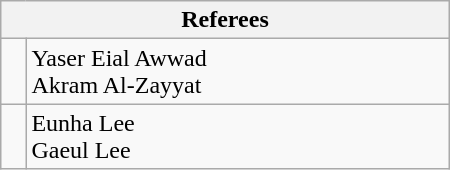<table class="wikitable" style="width:300px;">
<tr>
<th colspan=2>Referees</th>
</tr>
<tr>
<td align=left></td>
<td>Yaser Eial Awwad<br>Akram Al-Zayyat</td>
</tr>
<tr>
<td align=left></td>
<td>Eunha Lee<br>Gaeul Lee</td>
</tr>
</table>
